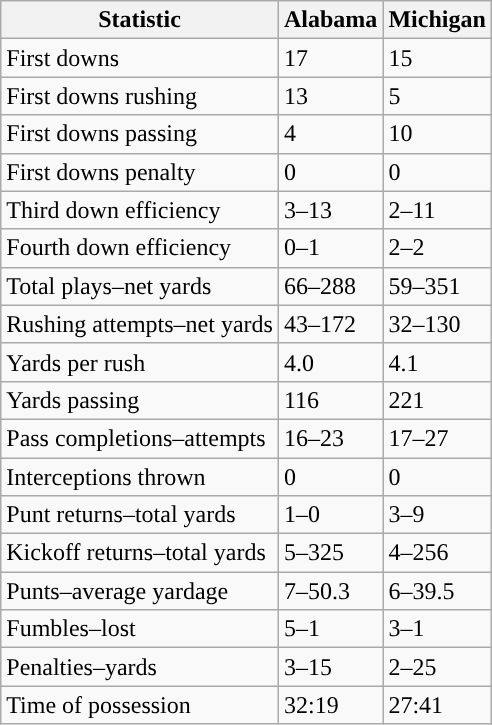<table class="wikitable">
<tr>
<th>Statistic</th>
<th><strong>Alabama</strong></th>
<th><strong>Michigan</strong></th>
</tr>
<tr>
<td>First downs</td>
<td>17</td>
<td>15</td>
</tr>
<tr>
<td>First downs rushing</td>
<td>13</td>
<td>5</td>
</tr>
<tr>
<td>First downs passing</td>
<td>4</td>
<td>10</td>
</tr>
<tr>
<td>First downs penalty</td>
<td>0</td>
<td>0</td>
</tr>
<tr>
<td>Third down efficiency</td>
<td>3–13</td>
<td>2–11</td>
</tr>
<tr>
<td>Fourth down efficiency</td>
<td>0–1</td>
<td>2–2</td>
</tr>
<tr>
<td>Total plays–net yards</td>
<td>66–288</td>
<td>59–351</td>
</tr>
<tr>
<td>Rushing attempts–net yards</td>
<td>43–172</td>
<td>32–130</td>
</tr>
<tr>
<td>Yards per rush</td>
<td>4.0</td>
<td>4.1</td>
</tr>
<tr>
<td>Yards passing</td>
<td>116</td>
<td>221</td>
</tr>
<tr>
<td>Pass completions–attempts</td>
<td>16–23</td>
<td>17–27</td>
</tr>
<tr>
<td>Interceptions thrown</td>
<td>0</td>
<td>0</td>
</tr>
<tr>
<td>Punt returns–total yards</td>
<td>1–0</td>
<td>3–9</td>
</tr>
<tr>
<td>Kickoff returns–total yards</td>
<td>5–325</td>
<td>4–256</td>
</tr>
<tr>
<td>Punts–average yardage</td>
<td>7–50.3</td>
<td>6–39.5</td>
</tr>
<tr>
<td>Fumbles–lost</td>
<td>5–1</td>
<td>3–1</td>
</tr>
<tr>
<td>Penalties–yards</td>
<td>3–15</td>
<td>2–25</td>
</tr>
<tr>
<td>Time of possession</td>
<td>32:19</td>
<td>27:41</td>
</tr>
</table>
